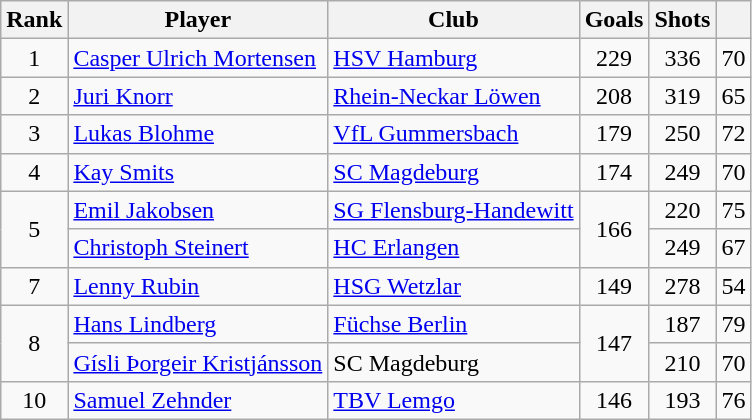<table class="wikitable sortable" style="text-align: center;">
<tr>
<th>Rank</th>
<th>Player</th>
<th>Club</th>
<th>Goals</th>
<th>Shots</th>
<th></th>
</tr>
<tr>
<td>1</td>
<td style="text-align: left;"> <a href='#'>Casper Ulrich Mortensen</a></td>
<td style="text-align: left;"><a href='#'>HSV Hamburg</a></td>
<td>229</td>
<td>336</td>
<td>70</td>
</tr>
<tr>
<td>2</td>
<td style="text-align: left;"> <a href='#'>Juri Knorr</a></td>
<td style="text-align: left;"><a href='#'>Rhein-Neckar Löwen</a></td>
<td>208</td>
<td>319</td>
<td>65</td>
</tr>
<tr>
<td>3</td>
<td style="text-align: left;"> <a href='#'>Lukas Blohme</a></td>
<td style="text-align: left;"><a href='#'>VfL Gummersbach</a></td>
<td>179</td>
<td>250</td>
<td>72</td>
</tr>
<tr>
<td>4</td>
<td style="text-align: left;"> <a href='#'>Kay Smits</a></td>
<td style="text-align: left;"><a href='#'>SC Magdeburg</a></td>
<td>174</td>
<td>249</td>
<td>70</td>
</tr>
<tr>
<td rowspan=2>5</td>
<td style="text-align: left;"> <a href='#'>Emil Jakobsen</a></td>
<td style="text-align: left;"><a href='#'>SG Flensburg-Handewitt</a></td>
<td rowspan=2>166</td>
<td>220</td>
<td>75</td>
</tr>
<tr>
<td style="text-align: left;"> <a href='#'>Christoph Steinert</a></td>
<td style="text-align: left;"><a href='#'>HC Erlangen</a></td>
<td>249</td>
<td>67</td>
</tr>
<tr>
<td>7</td>
<td style="text-align: left;"> <a href='#'>Lenny Rubin</a></td>
<td style="text-align: left;"><a href='#'>HSG Wetzlar</a></td>
<td>149</td>
<td>278</td>
<td>54</td>
</tr>
<tr>
<td rowspan=2>8</td>
<td style="text-align: left;"> <a href='#'>Hans Lindberg</a></td>
<td style="text-align: left;"><a href='#'>Füchse Berlin</a></td>
<td rowspan=2>147</td>
<td>187</td>
<td>79</td>
</tr>
<tr>
<td style="text-align: left;"> <a href='#'>Gísli Þorgeir Kristjánsson</a></td>
<td style="text-align: left;">SC Magdeburg</td>
<td>210</td>
<td>70</td>
</tr>
<tr>
<td>10</td>
<td style="text-align: left;"> <a href='#'>Samuel Zehnder</a></td>
<td style="text-align: left;"><a href='#'>TBV Lemgo</a></td>
<td>146</td>
<td>193</td>
<td>76</td>
</tr>
</table>
